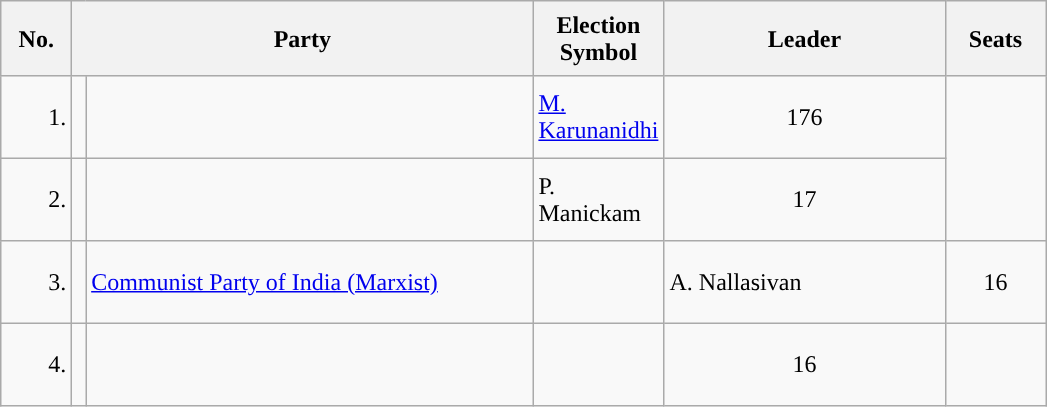<table class="wikitable">
<tr style="height: 50px;">
<th scope="col" style="width:40px;">No.<br></th>
<th scope="col" style="width:300px;"colspan=2">Party</th>
<th scope="col" style="width:80px;">Election Symbol</th>
<th scope="col" style="width:180px;">Leader</th>
<th scope="col" style="width:60px;">Seats</th>
</tr>
<tr style="height: 55px;">
<td style="text-align:right;">1.</td>
<td></td>
<td style="text-align:center;"><br></td>
<td><a href='#'>M. Karunanidhi</a></td>
<td style="text-align:center;">176</td>
</tr>
<tr style="height: 55px;">
<td style="text-align:right;">2.</td>
<td></td>
<td style="text-align:center;"></td>
<td>P. Manickam</td>
<td style="text-align:center;">17</td>
</tr>
<tr style="height: 55px;">
<td style="text-align:right;">3.</td>
<td></td>
<td><a href='#'>Communist Party of India  (Marxist)</a></td>
<td style="text-align:center;"></td>
<td>A. Nallasivan</td>
<td style="text-align:center;">16</td>
</tr>
<tr style="height: 55px;">
<td style="text-align:right;">4.</td>
<td></td>
<td style="text-align:center;"></td>
<td></td>
<td style="text-align:center;">16</td>
</tr>
</table>
